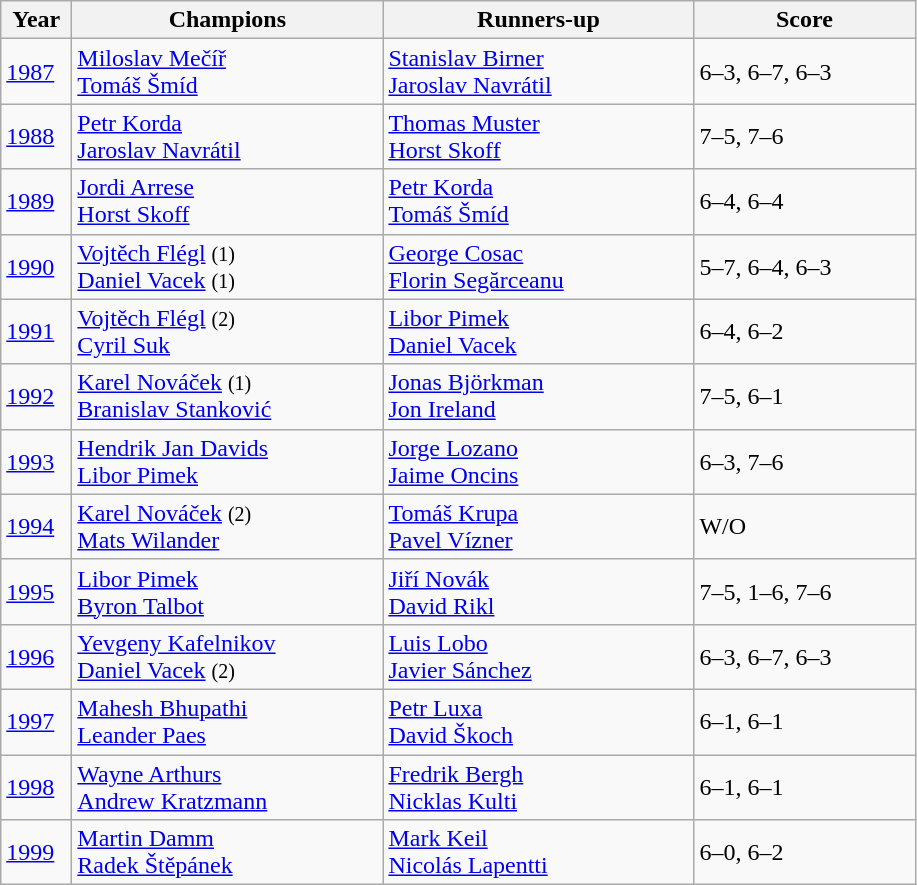<table class=wikitable>
<tr>
<th style="width:40px">Year</th>
<th style="width:200px">Champions</th>
<th style="width:200px">Runners-up</th>
<th style="width:140px" class="unsortable">Score</th>
</tr>
<tr>
<td><a href='#'>1987</a></td>
<td> <a href='#'>Miloslav Mečíř</a><br> <a href='#'>Tomáš Šmíd</a></td>
<td> <a href='#'>Stanislav Birner</a><br> <a href='#'>Jaroslav Navrátil</a></td>
<td>6–3, 6–7, 6–3</td>
</tr>
<tr>
<td><a href='#'>1988</a></td>
<td> <a href='#'>Petr Korda</a><br> <a href='#'>Jaroslav Navrátil</a></td>
<td> <a href='#'>Thomas Muster</a><br> <a href='#'>Horst Skoff</a></td>
<td>7–5, 7–6</td>
</tr>
<tr>
<td><a href='#'>1989</a></td>
<td> <a href='#'>Jordi Arrese</a><br> <a href='#'>Horst Skoff</a></td>
<td> <a href='#'>Petr Korda</a><br> <a href='#'>Tomáš Šmíd</a></td>
<td>6–4, 6–4</td>
</tr>
<tr>
<td><a href='#'>1990</a></td>
<td> <a href='#'>Vojtěch Flégl</a> <small>(1)</small><br> <a href='#'>Daniel Vacek</a> <small>(1)</small></td>
<td> <a href='#'>George Cosac</a><br> <a href='#'>Florin Segărceanu</a></td>
<td>5–7, 6–4, 6–3</td>
</tr>
<tr>
<td><a href='#'>1991</a></td>
<td> <a href='#'>Vojtěch Flégl</a> <small>(2)</small><br> <a href='#'>Cyril Suk</a></td>
<td> <a href='#'>Libor Pimek</a><br> <a href='#'>Daniel Vacek</a></td>
<td>6–4, 6–2</td>
</tr>
<tr>
<td><a href='#'>1992</a></td>
<td> <a href='#'>Karel Nováček</a> <small>(1)</small><br> <a href='#'>Branislav Stanković</a></td>
<td> <a href='#'>Jonas Björkman</a><br> <a href='#'>Jon Ireland</a></td>
<td>7–5, 6–1</td>
</tr>
<tr>
<td><a href='#'>1993</a></td>
<td> <a href='#'>Hendrik Jan Davids</a><br> <a href='#'>Libor Pimek</a></td>
<td> <a href='#'>Jorge Lozano</a><br> <a href='#'>Jaime Oncins</a></td>
<td>6–3, 7–6</td>
</tr>
<tr>
<td><a href='#'>1994</a></td>
<td> <a href='#'>Karel Nováček</a> <small>(2)</small><br> <a href='#'>Mats Wilander</a></td>
<td> <a href='#'>Tomáš Krupa</a><br> <a href='#'>Pavel Vízner</a></td>
<td>W/O</td>
</tr>
<tr>
<td><a href='#'>1995</a></td>
<td> <a href='#'>Libor Pimek</a><br> <a href='#'>Byron Talbot</a></td>
<td> <a href='#'>Jiří Novák</a><br> <a href='#'>David Rikl</a></td>
<td>7–5, 1–6, 7–6</td>
</tr>
<tr>
<td><a href='#'>1996</a></td>
<td> <a href='#'>Yevgeny Kafelnikov</a><br> <a href='#'>Daniel Vacek</a> <small>(2)</small></td>
<td> <a href='#'>Luis Lobo</a><br> <a href='#'>Javier Sánchez</a></td>
<td>6–3, 6–7, 6–3</td>
</tr>
<tr>
<td><a href='#'>1997</a></td>
<td> <a href='#'>Mahesh Bhupathi</a><br> <a href='#'>Leander Paes</a></td>
<td> <a href='#'>Petr Luxa</a><br> <a href='#'>David Škoch</a></td>
<td>6–1, 6–1</td>
</tr>
<tr>
<td><a href='#'>1998</a></td>
<td> <a href='#'>Wayne Arthurs</a><br> <a href='#'>Andrew Kratzmann</a></td>
<td> <a href='#'>Fredrik Bergh</a><br> <a href='#'>Nicklas Kulti</a></td>
<td>6–1, 6–1</td>
</tr>
<tr>
<td><a href='#'>1999</a></td>
<td> <a href='#'>Martin Damm</a><br> <a href='#'>Radek Štěpánek</a></td>
<td> <a href='#'>Mark Keil</a><br> <a href='#'>Nicolás Lapentti</a></td>
<td>6–0, 6–2</td>
</tr>
</table>
